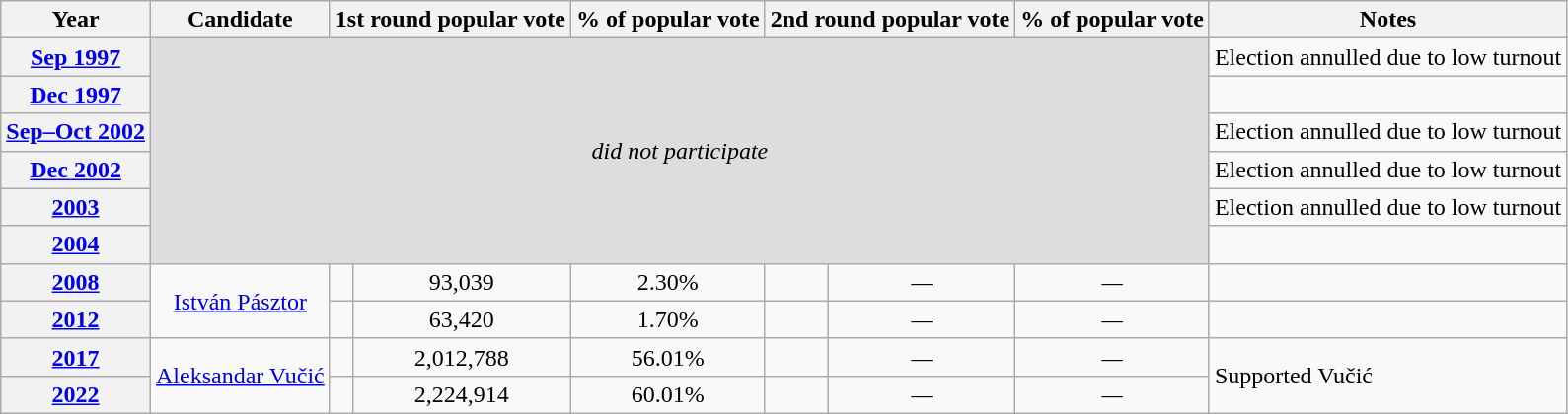<table class="wikitable" style="text-align:center">
<tr>
<th>Year</th>
<th>Candidate</th>
<th colspan="2">1st round popular vote</th>
<th>% of popular vote</th>
<th colspan="2">2nd round popular vote</th>
<th>% of popular vote</th>
<th>Notes</th>
</tr>
<tr>
<th><a href='#'>Sep 1997</a></th>
<td rowspan="6" colspan="7" style="background:#ddd"><em>did not participate</em></td>
<td style="text-align: left">Election annulled due to low turnout</td>
</tr>
<tr>
<th><a href='#'>Dec 1997</a></th>
<td></td>
</tr>
<tr>
<th><a href='#'>Sep–Oct 2002</a></th>
<td style="text-align: left">Election annulled due to low turnout</td>
</tr>
<tr>
<th><a href='#'>Dec 2002</a></th>
<td style="text-align: left">Election annulled due to low turnout</td>
</tr>
<tr>
<th><a href='#'>2003</a></th>
<td style="text-align: left">Election annulled due to low turnout</td>
</tr>
<tr>
<th><a href='#'>2004</a></th>
<td></td>
</tr>
<tr>
<th><a href='#'>2008</a></th>
<td rowspan="2"><a href='#'>István Pásztor</a></td>
<td></td>
<td>93,039</td>
<td>2.30%</td>
<td></td>
<td><em>—</em></td>
<td><em>—</em></td>
<td></td>
</tr>
<tr>
<th><a href='#'>2012</a></th>
<td></td>
<td>63,420</td>
<td>1.70%</td>
<td></td>
<td><em>—</em></td>
<td><em>—</em></td>
<td></td>
</tr>
<tr>
<th><a href='#'>2017</a></th>
<td rowspan="2"><a href='#'>Aleksandar Vučić</a></td>
<td></td>
<td>2,012,788</td>
<td>56.01%</td>
<td></td>
<td><em>—</em></td>
<td><em>—</em></td>
<td rowspan="2" style="text-align: left">Supported Vučić</td>
</tr>
<tr>
<th><a href='#'>2022</a></th>
<td></td>
<td>2,224,914</td>
<td>60.01%</td>
<td></td>
<td><em>—</em></td>
<td><em>—</em></td>
</tr>
</table>
